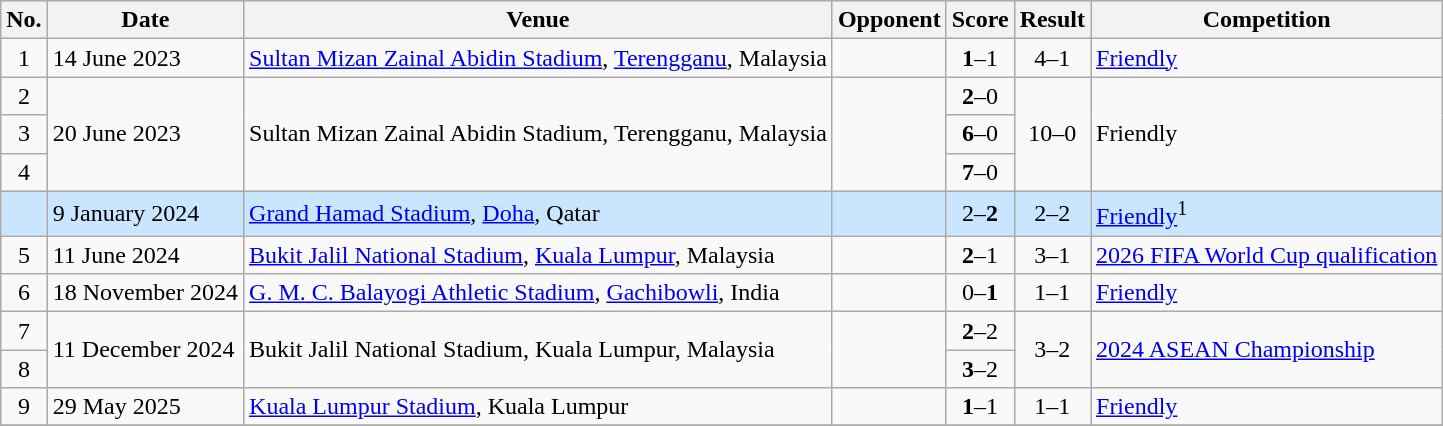<table class="wikitable sortable">
<tr>
<th scope="col">No.</th>
<th scope="col">Date</th>
<th scope="col">Venue</th>
<th scope="col">Opponent</th>
<th scope="col">Score</th>
<th scope="col">Result</th>
<th scope="col">Competition</th>
</tr>
<tr>
<td style="text-align:center">1</td>
<td>14 June 2023</td>
<td><a href='#'>Sultan Mizan Zainal Abidin Stadium</a>, <a href='#'>Terengganu</a>, Malaysia</td>
<td></td>
<td style="text-align:center"><strong>1</strong>–1</td>
<td style="text-align:center">4–1</td>
<td><a href='#'>Friendly</a></td>
</tr>
<tr>
<td style="text-align:center">2</td>
<td rowspan="3">20 June 2023</td>
<td rowspan="3">Sultan Mizan Zainal Abidin Stadium, Terengganu, Malaysia</td>
<td rowspan="3"></td>
<td style="text-align:center"><strong>2</strong>–0</td>
<td rowspan="3" style="text-align:center">10–0</td>
<td rowspan="3">Friendly</td>
</tr>
<tr>
<td style="text-align:center">3</td>
<td style="text-align:center"><strong>6</strong>–0</td>
</tr>
<tr>
<td style="text-align:center">4</td>
<td style="text-align:center"><strong>7</strong>–0</td>
</tr>
<tr style="background-color:#CAE6FF">
<td style="text-align:center"></td>
<td>9 January 2024</td>
<td><a href='#'>Grand Hamad Stadium</a>, <a href='#'>Doha</a>, Qatar</td>
<td></td>
<td style="text-align:center">2–<strong>2</strong></td>
<td style="text-align:center">2–2</td>
<td><a href='#'>Friendly</a><sup>1</sup></td>
</tr>
<tr>
<td style="text-align:center">5</td>
<td>11 June 2024</td>
<td><a href='#'>Bukit Jalil National Stadium</a>, <a href='#'>Kuala Lumpur</a>, Malaysia</td>
<td></td>
<td style="text-align:center"><strong>2</strong>–1</td>
<td style="text-align:center">3–1</td>
<td><a href='#'>2026 FIFA World Cup qualification</a></td>
</tr>
<tr>
<td style="text-align:center">6</td>
<td>18 November 2024</td>
<td><a href='#'>G. M. C. Balayogi Athletic Stadium</a>, <a href='#'>Gachibowli</a>, India</td>
<td></td>
<td style="text-align:center">0–<strong>1</strong></td>
<td style="text-align:center">1–1</td>
<td><a href='#'>Friendly</a></td>
</tr>
<tr>
<td style="text-align:center">7</td>
<td rowspan="2">11 December 2024</td>
<td rowspan="2">Bukit Jalil National Stadium, Kuala Lumpur, Malaysia</td>
<td rowspan="2"></td>
<td style="text-align:center"><strong>2</strong>–2</td>
<td rowspan="2" style="text-align:center">3–2</td>
<td rowspan="2"><a href='#'>2024 ASEAN Championship</a></td>
</tr>
<tr>
<td style="text-align:center">8</td>
<td style="text-align:center"><strong>3</strong>–2</td>
</tr>
<tr>
<td style="text-align:center">9</td>
<td>29 May 2025</td>
<td><a href='#'>Kuala Lumpur Stadium</a>, Kuala Lumpur</td>
<td></td>
<td style="text-align:center"><strong>1</strong>–1</td>
<td style="text-align:center">1–1</td>
<td><a href='#'>Friendly</a></td>
</tr>
<tr>
</tr>
</table>
